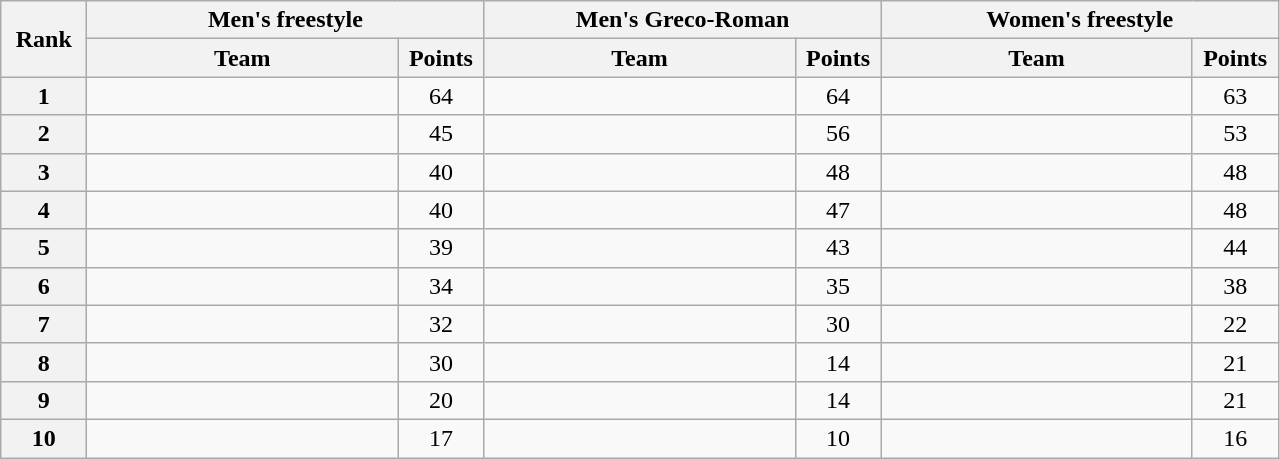<table class="wikitable" style="text-align:center;">
<tr>
<th width=50 rowspan="2">Rank</th>
<th colspan="2">Men's freestyle</th>
<th colspan="2">Men's Greco-Roman</th>
<th colspan="2">Women's freestyle</th>
</tr>
<tr>
<th width=200>Team</th>
<th width=50>Points</th>
<th width=200>Team</th>
<th width=50>Points</th>
<th width=200>Team</th>
<th width=50>Points</th>
</tr>
<tr>
<th>1</th>
<td align=left></td>
<td>64</td>
<td align=left></td>
<td>64</td>
<td align=left></td>
<td>63</td>
</tr>
<tr>
<th>2</th>
<td align=left></td>
<td>45</td>
<td align=left></td>
<td>56</td>
<td align=left></td>
<td>53</td>
</tr>
<tr>
<th>3</th>
<td align=left></td>
<td>40</td>
<td align=left></td>
<td>48</td>
<td align=left></td>
<td>48</td>
</tr>
<tr>
<th>4</th>
<td align=left></td>
<td>40</td>
<td align=left></td>
<td>47</td>
<td align=left></td>
<td>48</td>
</tr>
<tr>
<th>5</th>
<td align=left></td>
<td>39</td>
<td align=left></td>
<td>43</td>
<td align=left></td>
<td>44</td>
</tr>
<tr>
<th>6</th>
<td align=left></td>
<td>34</td>
<td align=left></td>
<td>35</td>
<td align=left></td>
<td>38</td>
</tr>
<tr>
<th>7</th>
<td align=left></td>
<td>32</td>
<td align=left></td>
<td>30</td>
<td align=left></td>
<td>22</td>
</tr>
<tr>
<th>8</th>
<td align=left></td>
<td>30</td>
<td align=left></td>
<td>14</td>
<td align=left></td>
<td>21</td>
</tr>
<tr>
<th>9</th>
<td align=left></td>
<td>20</td>
<td align=left></td>
<td>14</td>
<td align=left></td>
<td>21</td>
</tr>
<tr>
<th>10</th>
<td align=left></td>
<td>17</td>
<td align=left></td>
<td>10</td>
<td align=left></td>
<td>16</td>
</tr>
</table>
